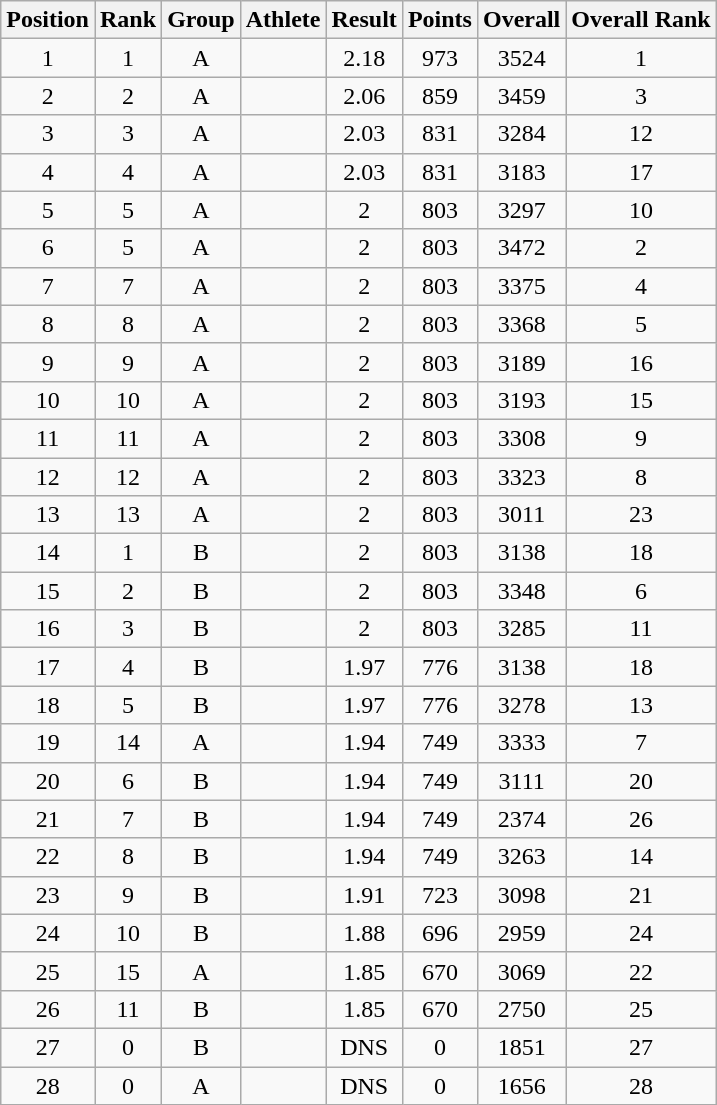<table class="wikitable sortable" style="text-align:center">
<tr>
<th>Position</th>
<th>Rank</th>
<th>Group</th>
<th>Athlete</th>
<th>Result</th>
<th>Points</th>
<th>Overall</th>
<th>Overall Rank</th>
</tr>
<tr>
<td>1</td>
<td>1</td>
<td>A</td>
<td align=left></td>
<td>2.18</td>
<td>973</td>
<td>3524</td>
<td>1</td>
</tr>
<tr>
<td>2</td>
<td>2</td>
<td>A</td>
<td align=left></td>
<td>2.06</td>
<td>859</td>
<td>3459</td>
<td>3</td>
</tr>
<tr>
<td>3</td>
<td>3</td>
<td>A</td>
<td align=left></td>
<td>2.03</td>
<td>831</td>
<td>3284</td>
<td>12</td>
</tr>
<tr>
<td>4</td>
<td>4</td>
<td>A</td>
<td align=left></td>
<td>2.03</td>
<td>831</td>
<td>3183</td>
<td>17</td>
</tr>
<tr>
<td>5</td>
<td>5</td>
<td>A</td>
<td align=left></td>
<td>2</td>
<td>803</td>
<td>3297</td>
<td>10</td>
</tr>
<tr>
<td>6</td>
<td>5</td>
<td>A</td>
<td align=left></td>
<td>2</td>
<td>803</td>
<td>3472</td>
<td>2</td>
</tr>
<tr>
<td>7</td>
<td>7</td>
<td>A</td>
<td align=left></td>
<td>2</td>
<td>803</td>
<td>3375</td>
<td>4</td>
</tr>
<tr>
<td>8</td>
<td>8</td>
<td>A</td>
<td align=left></td>
<td>2</td>
<td>803</td>
<td>3368</td>
<td>5</td>
</tr>
<tr>
<td>9</td>
<td>9</td>
<td>A</td>
<td align=left></td>
<td>2</td>
<td>803</td>
<td>3189</td>
<td>16</td>
</tr>
<tr>
<td>10</td>
<td>10</td>
<td>A</td>
<td align=left></td>
<td>2</td>
<td>803</td>
<td>3193</td>
<td>15</td>
</tr>
<tr>
<td>11</td>
<td>11</td>
<td>A</td>
<td align=left></td>
<td>2</td>
<td>803</td>
<td>3308</td>
<td>9</td>
</tr>
<tr>
<td>12</td>
<td>12</td>
<td>A</td>
<td align=left></td>
<td>2</td>
<td>803</td>
<td>3323</td>
<td>8</td>
</tr>
<tr>
<td>13</td>
<td>13</td>
<td>A</td>
<td align=left></td>
<td>2</td>
<td>803</td>
<td>3011</td>
<td>23</td>
</tr>
<tr>
<td>14</td>
<td>1</td>
<td>B</td>
<td align=left></td>
<td>2</td>
<td>803</td>
<td>3138</td>
<td>18</td>
</tr>
<tr>
<td>15</td>
<td>2</td>
<td>B</td>
<td align=left></td>
<td>2</td>
<td>803</td>
<td>3348</td>
<td>6</td>
</tr>
<tr>
<td>16</td>
<td>3</td>
<td>B</td>
<td align=left></td>
<td>2</td>
<td>803</td>
<td>3285</td>
<td>11</td>
</tr>
<tr>
<td>17</td>
<td>4</td>
<td>B</td>
<td align=left></td>
<td>1.97</td>
<td>776</td>
<td>3138</td>
<td>18</td>
</tr>
<tr>
<td>18</td>
<td>5</td>
<td>B</td>
<td align=left></td>
<td>1.97</td>
<td>776</td>
<td>3278</td>
<td>13</td>
</tr>
<tr>
<td>19</td>
<td>14</td>
<td>A</td>
<td align=left></td>
<td>1.94</td>
<td>749</td>
<td>3333</td>
<td>7</td>
</tr>
<tr>
<td>20</td>
<td>6</td>
<td>B</td>
<td align=left></td>
<td>1.94</td>
<td>749</td>
<td>3111</td>
<td>20</td>
</tr>
<tr>
<td>21</td>
<td>7</td>
<td>B</td>
<td align=left></td>
<td>1.94</td>
<td>749</td>
<td>2374</td>
<td>26</td>
</tr>
<tr>
<td>22</td>
<td>8</td>
<td>B</td>
<td align=left></td>
<td>1.94</td>
<td>749</td>
<td>3263</td>
<td>14</td>
</tr>
<tr>
<td>23</td>
<td>9</td>
<td>B</td>
<td align=left></td>
<td>1.91</td>
<td>723</td>
<td>3098</td>
<td>21</td>
</tr>
<tr>
<td>24</td>
<td>10</td>
<td>B</td>
<td align=left></td>
<td>1.88</td>
<td>696</td>
<td>2959</td>
<td>24</td>
</tr>
<tr>
<td>25</td>
<td>15</td>
<td>A</td>
<td align=left></td>
<td>1.85</td>
<td>670</td>
<td>3069</td>
<td>22</td>
</tr>
<tr>
<td>26</td>
<td>11</td>
<td>B</td>
<td align=left></td>
<td>1.85</td>
<td>670</td>
<td>2750</td>
<td>25</td>
</tr>
<tr>
<td>27</td>
<td>0</td>
<td>B</td>
<td align=left></td>
<td>DNS</td>
<td>0</td>
<td>1851</td>
<td>27</td>
</tr>
<tr>
<td>28</td>
<td>0</td>
<td>A</td>
<td align=left></td>
<td>DNS</td>
<td>0</td>
<td>1656</td>
<td>28</td>
</tr>
</table>
